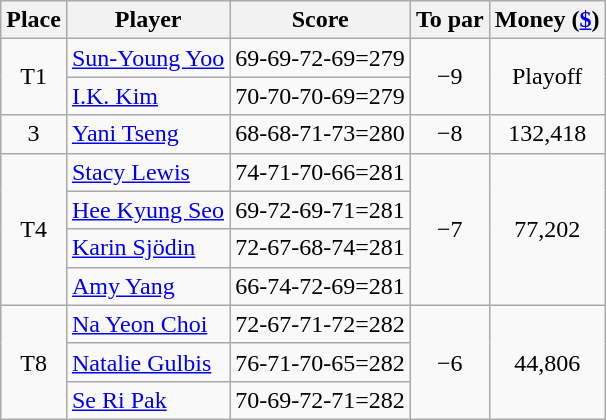<table class="wikitable">
<tr>
<th>Place</th>
<th>Player</th>
<th>Score</th>
<th>To par</th>
<th>Money (<a href='#'>$</a>)</th>
</tr>
<tr>
<td align=center rowspan=2>T1</td>
<td> <a href='#'>Sun-Young Yoo</a></td>
<td>69-69-72-69=279</td>
<td rowspan=2 align=center>−9</td>
<td align=center rowspan=2>Playoff</td>
</tr>
<tr>
<td> <a href='#'>I.K. Kim</a></td>
<td>70-70-70-69=279</td>
</tr>
<tr>
<td align=center>3</td>
<td> <a href='#'>Yani Tseng</a></td>
<td>68-68-71-73=280</td>
<td align=center>−8</td>
<td align=center>132,418</td>
</tr>
<tr>
<td align=center rowspan=4>T4</td>
<td> <a href='#'>Stacy Lewis</a></td>
<td>74-71-70-66=281</td>
<td align=center rowspan=4>−7</td>
<td align=center rowspan=4>77,202</td>
</tr>
<tr>
<td> <a href='#'>Hee Kyung Seo</a></td>
<td>69-72-69-71=281</td>
</tr>
<tr>
<td> <a href='#'>Karin Sjödin</a></td>
<td>72-67-68-74=281</td>
</tr>
<tr>
<td> <a href='#'>Amy Yang</a></td>
<td>66-74-72-69=281</td>
</tr>
<tr>
<td align=center rowspan=3>T8</td>
<td> <a href='#'>Na Yeon Choi</a></td>
<td>72-67-71-72=282</td>
<td align=center rowspan=3>−6</td>
<td align=center rowspan=3>44,806</td>
</tr>
<tr>
<td> <a href='#'>Natalie Gulbis</a></td>
<td>76-71-70-65=282</td>
</tr>
<tr>
<td> <a href='#'>Se Ri Pak</a></td>
<td>70-69-72-71=282</td>
</tr>
</table>
